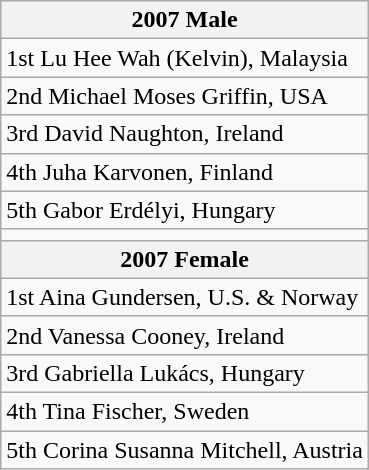<table class="wikitable" style="float:left; margin-right:1em">
<tr>
<th>2007 Male</th>
</tr>
<tr>
<td>1st Lu Hee Wah (Kelvin), Malaysia</td>
</tr>
<tr>
<td>2nd Michael Moses Griffin, USA</td>
</tr>
<tr>
<td>3rd David Naughton, Ireland</td>
</tr>
<tr>
<td>4th Juha Karvonen, Finland</td>
</tr>
<tr>
<td>5th Gabor Erdélyi, Hungary</td>
</tr>
<tr>
<td></td>
</tr>
<tr>
<th>2007 Female</th>
</tr>
<tr>
<td>1st Aina Gundersen, U.S. & Norway</td>
</tr>
<tr>
<td>2nd Vanessa Cooney, Ireland</td>
</tr>
<tr>
<td>3rd Gabriella Lukács, Hungary</td>
</tr>
<tr>
<td>4th Tina Fischer, Sweden</td>
</tr>
<tr>
<td>5th Corina Susanna Mitchell, Austria</td>
</tr>
</table>
